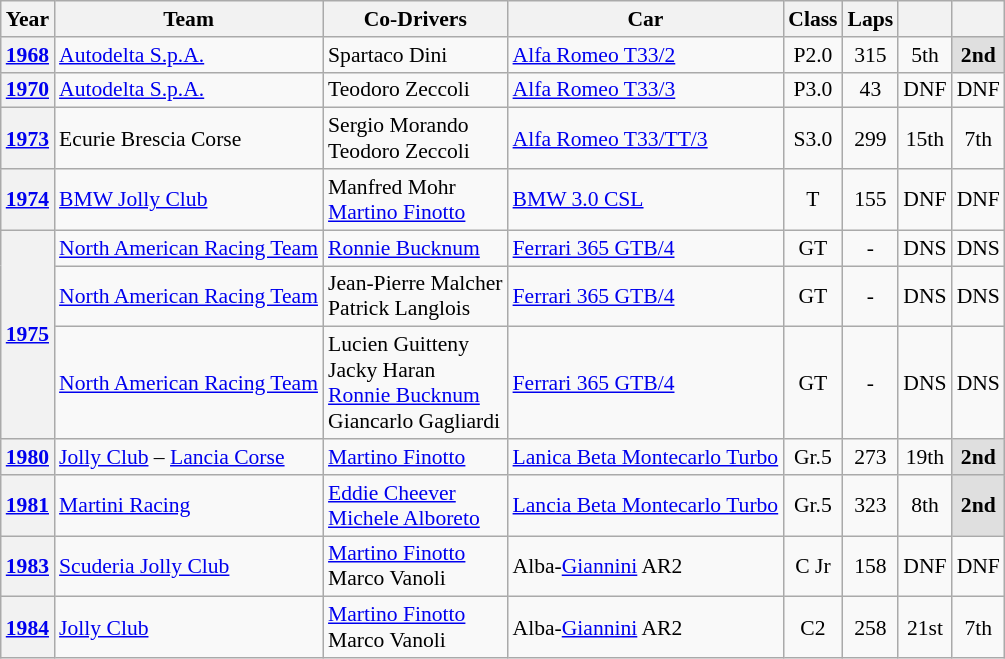<table class="wikitable" style="text-align:center; font-size:90%">
<tr>
<th>Year</th>
<th>Team</th>
<th>Co-Drivers</th>
<th>Car</th>
<th>Class</th>
<th>Laps</th>
<th></th>
<th></th>
</tr>
<tr>
<th><a href='#'>1968</a></th>
<td align="left"> <a href='#'>Autodelta S.p.A.</a></td>
<td align="left"> Spartaco Dini</td>
<td align="left"><a href='#'>Alfa Romeo T33/2</a></td>
<td>P2.0</td>
<td>315</td>
<td>5th</td>
<td style="background:#dfdfdf;"><strong>2nd</strong></td>
</tr>
<tr>
<th><a href='#'>1970</a></th>
<td align="left"> <a href='#'>Autodelta S.p.A.</a></td>
<td align="left"> Teodoro Zeccoli</td>
<td align="left"><a href='#'>Alfa Romeo T33/3</a></td>
<td>P3.0</td>
<td>43</td>
<td>DNF</td>
<td>DNF</td>
</tr>
<tr>
<th><a href='#'>1973</a></th>
<td align="left"> Ecurie Brescia Corse</td>
<td align="left"> Sergio Morando<br>  Teodoro Zeccoli</td>
<td align="left"><a href='#'>Alfa Romeo T33/TT/3</a></td>
<td>S3.0</td>
<td>299</td>
<td>15th</td>
<td>7th</td>
</tr>
<tr>
<th><a href='#'>1974</a></th>
<td align="left"> <a href='#'>BMW Jolly Club</a></td>
<td align="left"> Manfred Mohr<br> <a href='#'>Martino Finotto</a></td>
<td align="left"><a href='#'>BMW 3.0 CSL</a></td>
<td>T</td>
<td>155</td>
<td>DNF</td>
<td>DNF</td>
</tr>
<tr>
<th rowspan=3><a href='#'>1975</a></th>
<td align="left"> <a href='#'>North American Racing Team</a></td>
<td align="left"> <a href='#'>Ronnie Bucknum</a></td>
<td align="left"><a href='#'>Ferrari 365 GTB/4</a></td>
<td>GT</td>
<td>-</td>
<td>DNS</td>
<td>DNS</td>
</tr>
<tr>
<td align="left"> <a href='#'>North American Racing Team</a></td>
<td align="left"> Jean-Pierre Malcher<br> Patrick Langlois</td>
<td align="left"><a href='#'>Ferrari 365 GTB/4</a></td>
<td>GT</td>
<td>-</td>
<td>DNS</td>
<td>DNS</td>
</tr>
<tr>
<td align="left"> <a href='#'>North American Racing Team</a></td>
<td align="left"> Lucien Guitteny<br> Jacky Haran<br> <a href='#'>Ronnie Bucknum</a><br> Giancarlo Gagliardi</td>
<td align="left"><a href='#'>Ferrari 365 GTB/4</a></td>
<td>GT</td>
<td>-</td>
<td>DNS</td>
<td>DNS</td>
</tr>
<tr>
<th><a href='#'>1980</a></th>
<td align="left"> <a href='#'>Jolly Club</a> – <a href='#'>Lancia Corse</a></td>
<td align="left"> <a href='#'>Martino Finotto</a></td>
<td align="left"><a href='#'>Lanica Beta Montecarlo Turbo</a></td>
<td>Gr.5</td>
<td>273</td>
<td>19th</td>
<td style="background:#dfdfdf;"><strong>2nd</strong></td>
</tr>
<tr>
<th><a href='#'>1981</a></th>
<td align="left"> <a href='#'>Martini Racing</a></td>
<td align="left"> <a href='#'>Eddie Cheever</a><br> <a href='#'>Michele Alboreto</a></td>
<td align="left"><a href='#'>Lancia Beta Montecarlo Turbo</a></td>
<td>Gr.5</td>
<td>323</td>
<td>8th</td>
<td style="background:#dfdfdf;"><strong>2nd</strong></td>
</tr>
<tr>
<th><a href='#'>1983</a></th>
<td align="left"> <a href='#'>Scuderia Jolly Club</a></td>
<td align="left"> <a href='#'>Martino Finotto</a><br> Marco Vanoli</td>
<td align="left">Alba-<a href='#'>Giannini</a> AR2</td>
<td>C Jr</td>
<td>158</td>
<td>DNF</td>
<td>DNF</td>
</tr>
<tr>
<th><a href='#'>1984</a></th>
<td align="left"> <a href='#'>Jolly Club</a></td>
<td align="left"> <a href='#'>Martino Finotto</a><br> Marco Vanoli</td>
<td align="left">Alba-<a href='#'>Giannini</a> AR2</td>
<td>C2</td>
<td>258</td>
<td>21st</td>
<td>7th</td>
</tr>
</table>
